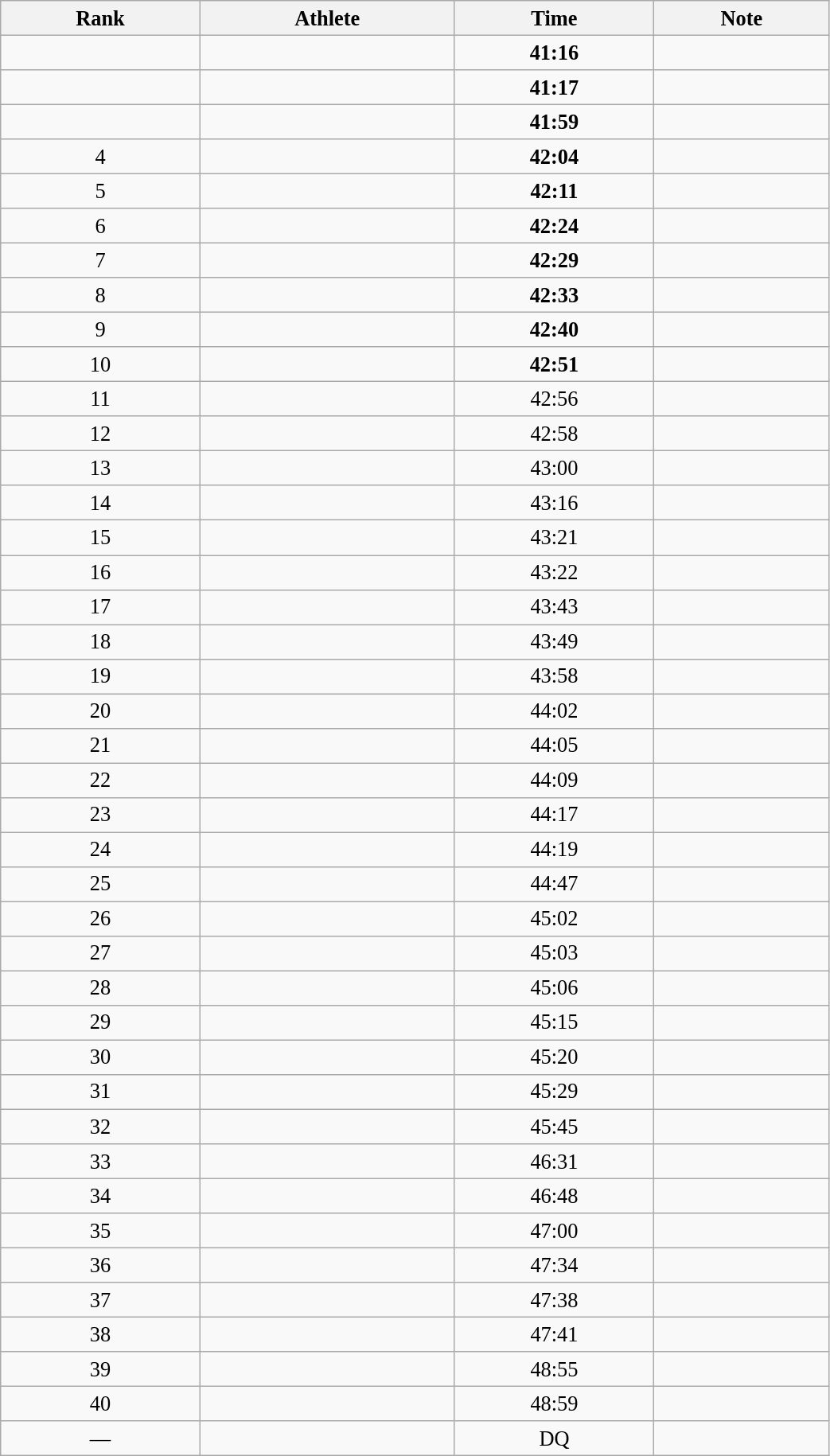<table class="wikitable" style=" text-align:center; font-size:110%;" width="55%">
<tr>
<th>Rank</th>
<th>Athlete</th>
<th>Time</th>
<th>Note</th>
</tr>
<tr>
<td></td>
<td align=left></td>
<td><strong>41:16</strong></td>
<td></td>
</tr>
<tr>
<td></td>
<td align=left></td>
<td><strong>41:17</strong></td>
<td></td>
</tr>
<tr>
<td></td>
<td align=left></td>
<td><strong>41:59</strong></td>
<td></td>
</tr>
<tr>
<td>4</td>
<td align=left></td>
<td><strong>42:04</strong></td>
<td></td>
</tr>
<tr>
<td>5</td>
<td align=left></td>
<td><strong>42:11</strong></td>
<td></td>
</tr>
<tr>
<td>6</td>
<td align=left></td>
<td><strong>42:24</strong></td>
<td></td>
</tr>
<tr>
<td>7</td>
<td align=left></td>
<td><strong>42:29</strong></td>
<td></td>
</tr>
<tr>
<td>8</td>
<td align=left></td>
<td><strong>42:33</strong></td>
<td></td>
</tr>
<tr>
<td>9</td>
<td align=left></td>
<td><strong>42:40</strong></td>
<td></td>
</tr>
<tr>
<td>10</td>
<td align=left></td>
<td><strong>42:51</strong></td>
<td></td>
</tr>
<tr>
<td>11</td>
<td align=left></td>
<td>42:56</td>
<td></td>
</tr>
<tr>
<td>12</td>
<td align=left></td>
<td>42:58</td>
<td></td>
</tr>
<tr>
<td>13</td>
<td align=left></td>
<td>43:00</td>
<td></td>
</tr>
<tr>
<td>14</td>
<td align=left></td>
<td>43:16</td>
<td></td>
</tr>
<tr>
<td>15</td>
<td align=left></td>
<td>43:21</td>
<td></td>
</tr>
<tr>
<td>16</td>
<td align=left></td>
<td>43:22</td>
<td></td>
</tr>
<tr>
<td>17</td>
<td align=left></td>
<td>43:43</td>
<td></td>
</tr>
<tr>
<td>18</td>
<td align=left></td>
<td>43:49</td>
<td></td>
</tr>
<tr>
<td>19</td>
<td align=left></td>
<td>43:58</td>
<td></td>
</tr>
<tr>
<td>20</td>
<td align=left></td>
<td>44:02</td>
<td></td>
</tr>
<tr>
<td>21</td>
<td align=left></td>
<td>44:05</td>
<td></td>
</tr>
<tr>
<td>22</td>
<td align=left></td>
<td>44:09</td>
<td></td>
</tr>
<tr>
<td>23</td>
<td align=left></td>
<td>44:17</td>
<td></td>
</tr>
<tr>
<td>24</td>
<td align=left></td>
<td>44:19</td>
<td></td>
</tr>
<tr>
<td>25</td>
<td align=left></td>
<td>44:47</td>
<td></td>
</tr>
<tr>
<td>26</td>
<td align=left></td>
<td>45:02</td>
<td></td>
</tr>
<tr>
<td>27</td>
<td align=left></td>
<td>45:03</td>
<td></td>
</tr>
<tr>
<td>28</td>
<td align=left></td>
<td>45:06</td>
<td></td>
</tr>
<tr>
<td>29</td>
<td align=left></td>
<td>45:15</td>
<td></td>
</tr>
<tr>
<td>30</td>
<td align=left></td>
<td>45:20</td>
<td></td>
</tr>
<tr>
<td>31</td>
<td align=left></td>
<td>45:29</td>
<td></td>
</tr>
<tr>
<td>32</td>
<td align=left></td>
<td>45:45</td>
<td></td>
</tr>
<tr>
<td>33</td>
<td align=left></td>
<td>46:31</td>
<td></td>
</tr>
<tr>
<td>34</td>
<td align=left></td>
<td>46:48</td>
<td></td>
</tr>
<tr>
<td>35</td>
<td align=left></td>
<td>47:00</td>
<td></td>
</tr>
<tr>
<td>36</td>
<td align=left></td>
<td>47:34</td>
<td></td>
</tr>
<tr>
<td>37</td>
<td align=left></td>
<td>47:38</td>
<td></td>
</tr>
<tr>
<td>38</td>
<td align=left></td>
<td>47:41</td>
<td></td>
</tr>
<tr>
<td>39</td>
<td align=left></td>
<td>48:55</td>
<td></td>
</tr>
<tr>
<td>40</td>
<td align=left></td>
<td>48:59</td>
<td></td>
</tr>
<tr>
<td>—</td>
<td align=left></td>
<td>DQ</td>
<td></td>
</tr>
</table>
